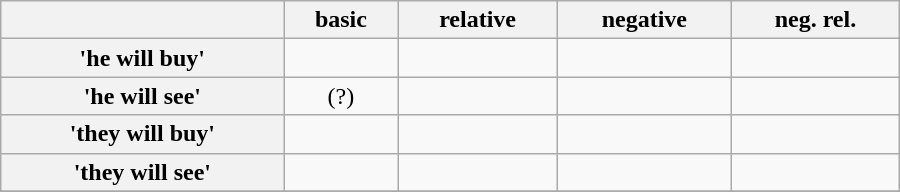<table class="wikitable" style="text-align: center; width: 600px;">
<tr>
<th></th>
<th>basic</th>
<th>relative</th>
<th>negative</th>
<th>neg. rel.</th>
</tr>
<tr>
<th>'he will buy'</th>
<td></td>
<td></td>
<td></td>
<td></td>
</tr>
<tr>
<th>'he will see'</th>
<td> (?)</td>
<td></td>
<td></td>
<td></td>
</tr>
<tr>
<th>'they will buy'</th>
<td></td>
<td></td>
<td></td>
<td></td>
</tr>
<tr>
<th>'they will see'</th>
<td></td>
<td></td>
<td></td>
<td></td>
</tr>
<tr>
</tr>
</table>
